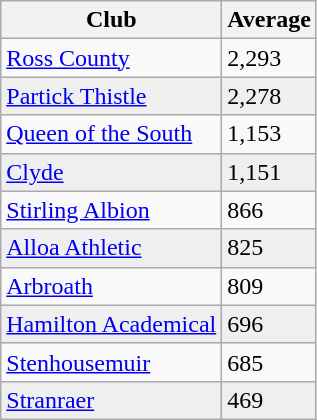<table class="wikitable">
<tr>
<th>Club</th>
<th>Average</th>
</tr>
<tr>
<td><a href='#'>Ross County</a></td>
<td>2,293</td>
</tr>
<tr bgcolor="#EFEFEF">
<td><a href='#'>Partick Thistle</a></td>
<td>2,278</td>
</tr>
<tr>
<td><a href='#'>Queen of the South</a></td>
<td>1,153</td>
</tr>
<tr bgcolor="#EFEFEF">
<td><a href='#'>Clyde</a></td>
<td>1,151</td>
</tr>
<tr>
<td><a href='#'>Stirling Albion</a></td>
<td>866</td>
</tr>
<tr bgcolor="#EFEFEF">
<td><a href='#'>Alloa Athletic</a></td>
<td>825</td>
</tr>
<tr>
<td><a href='#'>Arbroath</a></td>
<td>809</td>
</tr>
<tr bgcolor="#EFEFEF">
<td><a href='#'>Hamilton Academical</a></td>
<td>696</td>
</tr>
<tr>
<td><a href='#'>Stenhousemuir</a></td>
<td>685</td>
</tr>
<tr bgcolor="#EFEFEF">
<td><a href='#'>Stranraer</a></td>
<td>469</td>
</tr>
</table>
